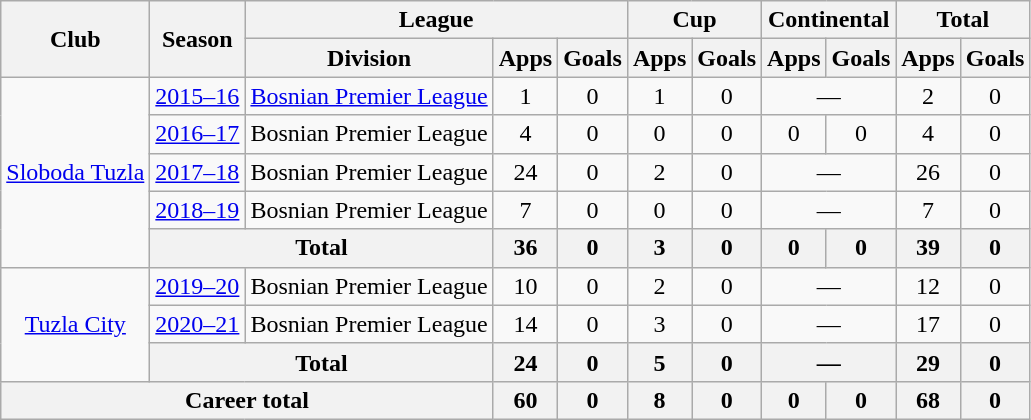<table class="wikitable" style="text-align: center;">
<tr>
<th rowspan=2>Club</th>
<th rowspan=2>Season</th>
<th colspan=3>League</th>
<th colspan=2>Cup</th>
<th colspan=2>Continental</th>
<th colspan=2>Total</th>
</tr>
<tr>
<th>Division</th>
<th>Apps</th>
<th>Goals</th>
<th>Apps</th>
<th>Goals</th>
<th>Apps</th>
<th>Goals</th>
<th>Apps</th>
<th>Goals</th>
</tr>
<tr>
<td rowspan=5><a href='#'>Sloboda Tuzla</a></td>
<td><a href='#'>2015–16</a></td>
<td><a href='#'>Bosnian Premier League</a></td>
<td>1</td>
<td>0</td>
<td>1</td>
<td>0</td>
<td colspan=2>—</td>
<td>2</td>
<td>0</td>
</tr>
<tr>
<td><a href='#'>2016–17</a></td>
<td>Bosnian Premier League</td>
<td>4</td>
<td>0</td>
<td>0</td>
<td>0</td>
<td>0</td>
<td>0</td>
<td>4</td>
<td>0</td>
</tr>
<tr>
<td><a href='#'>2017–18</a></td>
<td>Bosnian Premier League</td>
<td>24</td>
<td>0</td>
<td>2</td>
<td>0</td>
<td colspan=2>—</td>
<td>26</td>
<td>0</td>
</tr>
<tr>
<td><a href='#'>2018–19</a></td>
<td>Bosnian Premier League</td>
<td>7</td>
<td>0</td>
<td>0</td>
<td>0</td>
<td colspan=2>—</td>
<td>7</td>
<td>0</td>
</tr>
<tr>
<th colspan=2>Total</th>
<th>36</th>
<th>0</th>
<th>3</th>
<th>0</th>
<th>0</th>
<th>0</th>
<th>39</th>
<th>0</th>
</tr>
<tr>
<td rowspan=3><a href='#'>Tuzla City</a></td>
<td><a href='#'>2019–20</a></td>
<td>Bosnian Premier League</td>
<td>10</td>
<td>0</td>
<td>2</td>
<td>0</td>
<td colspan=2>—</td>
<td>12</td>
<td>0</td>
</tr>
<tr>
<td><a href='#'>2020–21</a></td>
<td>Bosnian Premier League</td>
<td>14</td>
<td>0</td>
<td>3</td>
<td>0</td>
<td colspan=2>—</td>
<td>17</td>
<td>0</td>
</tr>
<tr>
<th colspan=2>Total</th>
<th>24</th>
<th>0</th>
<th>5</th>
<th>0</th>
<th colspan=2>—</th>
<th>29</th>
<th>0</th>
</tr>
<tr>
<th colspan=3>Career total</th>
<th>60</th>
<th>0</th>
<th>8</th>
<th>0</th>
<th>0</th>
<th>0</th>
<th>68</th>
<th>0</th>
</tr>
</table>
